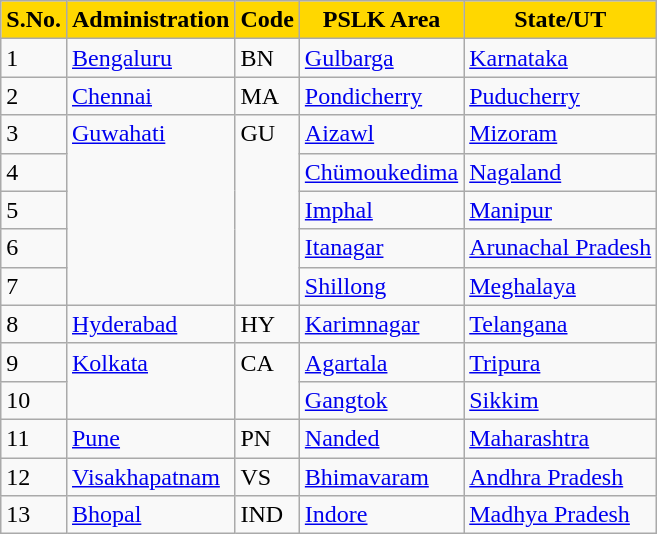<table class="wikitable sortable">
<tr>
<th ! style="background-color:#FFD700">S.No.</th>
<th style="background-color:#FFD700" !>Administration</th>
<th style="background-color:#FFD700" !>Code</th>
<th style="background-color:#FFD700" !>PSLK Area</th>
<th ! style="background-color:#FFD700">State/UT</th>
</tr>
<tr>
<td valign="top">1</td>
<td valign="top"><a href='#'>Bengaluru</a></td>
<td valign="top">BN</td>
<td valign="top"><a href='#'>Gulbarga</a></td>
<td valign="top"><a href='#'>Karnataka</a></td>
</tr>
<tr>
<td valign="top">2</td>
<td valign="top"><a href='#'>Chennai</a></td>
<td valign="top">MA</td>
<td valign="top"><a href='#'>Pondicherry</a></td>
<td valign="top"><a href='#'>Puducherry</a></td>
</tr>
<tr>
<td valign="top">3</td>
<td rowspan="5" valign="top"><a href='#'>Guwahati</a></td>
<td rowspan="5" valign="top">GU</td>
<td valign="top"><a href='#'>Aizawl</a></td>
<td valign="top"><a href='#'>Mizoram</a></td>
</tr>
<tr>
<td valign="top">4</td>
<td valign="top"><a href='#'>Chümoukedima</a></td>
<td valign="top"><a href='#'>Nagaland</a></td>
</tr>
<tr>
<td valign="top">5</td>
<td valign="top"><a href='#'>Imphal</a></td>
<td valign="top"><a href='#'>Manipur</a></td>
</tr>
<tr>
<td valign="top">6</td>
<td valign="top"><a href='#'>Itanagar</a></td>
<td valign="top"><a href='#'>Arunachal Pradesh</a></td>
</tr>
<tr>
<td valign="top">7</td>
<td valign="top"><a href='#'>Shillong</a></td>
<td valign="top"><a href='#'>Meghalaya</a></td>
</tr>
<tr>
<td valign="top">8</td>
<td valign="top"><a href='#'>Hyderabad</a></td>
<td valign="top">HY</td>
<td valign="top"><a href='#'>Karimnagar</a></td>
<td valign="top"><a href='#'>Telangana</a></td>
</tr>
<tr>
<td valign="top">9</td>
<td rowspan="2" valign="top"><a href='#'>Kolkata</a></td>
<td rowspan="2" valign="top">CA</td>
<td valign="top"><a href='#'>Agartala</a></td>
<td valign="top"><a href='#'>Tripura</a></td>
</tr>
<tr>
<td valign="top">10</td>
<td valign="top"><a href='#'>Gangtok</a></td>
<td valign="top"><a href='#'>Sikkim</a></td>
</tr>
<tr>
<td valign="top">11</td>
<td valign="top"><a href='#'>Pune</a></td>
<td valign="top">PN</td>
<td valign="top"><a href='#'>Nanded</a></td>
<td valign="top"><a href='#'>Maharashtra</a></td>
</tr>
<tr>
<td valign="top">12</td>
<td valign="top"><a href='#'>Visakhapatnam</a></td>
<td valign="top">VS</td>
<td valign="top"><a href='#'>Bhimavaram</a></td>
<td valign="top"><a href='#'>Andhra Pradesh</a></td>
</tr>
<tr>
<td valign="top">13</td>
<td valign="top"><a href='#'>Bhopal</a></td>
<td valign="top">IND</td>
<td valign="top"><a href='#'>Indore</a></td>
<td valign="top"><a href='#'>Madhya Pradesh</a></td>
</tr>
</table>
